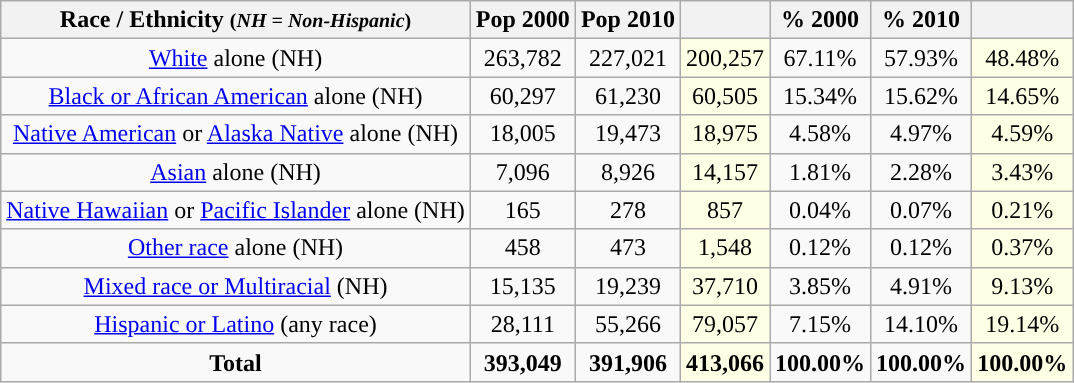<table class="wikitable" style="text-align:center;">
<tr>
<th>Race / Ethnicity <small>(<em>NH = Non-Hispanic</em>)</small></th>
<th>Pop 2000</th>
<th>Pop 2010</th>
<th></th>
<th>% 2000</th>
<th>% 2010</th>
<th></th>
</tr>
<tr>
<td><a href='#'>White</a> alone (NH)</td>
<td>263,782</td>
<td>227,021</td>
<td style='background: #ffffe6;'>200,257</td>
<td>67.11%</td>
<td>57.93%</td>
<td style='background: #ffffe6;'>48.48%</td>
</tr>
<tr>
<td><a href='#'>Black or African American</a> alone (NH)</td>
<td>60,297</td>
<td>61,230</td>
<td style='background: #ffffe6;'>60,505</td>
<td>15.34%</td>
<td>15.62%</td>
<td style='background: #ffffe6;'>14.65%</td>
</tr>
<tr>
<td><a href='#'>Native American</a> or <a href='#'>Alaska Native</a> alone (NH)</td>
<td>18,005</td>
<td>19,473</td>
<td style='background: #ffffe6;'>18,975</td>
<td>4.58%</td>
<td>4.97%</td>
<td style='background: #ffffe6;'>4.59%</td>
</tr>
<tr>
<td><a href='#'>Asian</a> alone (NH)</td>
<td>7,096</td>
<td>8,926</td>
<td style='background: #ffffe6;'>14,157</td>
<td>1.81%</td>
<td>2.28%</td>
<td style='background: #ffffe6;'>3.43%</td>
</tr>
<tr>
<td><a href='#'>Native Hawaiian</a> or <a href='#'>Pacific Islander</a> alone (NH)</td>
<td>165</td>
<td>278</td>
<td style='background: #ffffe6;'>857</td>
<td>0.04%</td>
<td>0.07%</td>
<td style='background: #ffffe6;'>0.21%</td>
</tr>
<tr>
<td><a href='#'>Other race</a> alone (NH)</td>
<td>458</td>
<td>473</td>
<td style='background: #ffffe6;'>1,548</td>
<td>0.12%</td>
<td>0.12%</td>
<td style='background: #ffffe6;'>0.37%</td>
</tr>
<tr>
<td><a href='#'>Mixed race or Multiracial</a> (NH)</td>
<td>15,135</td>
<td>19,239</td>
<td style='background: #ffffe6;'>37,710</td>
<td>3.85%</td>
<td>4.91%</td>
<td style='background: #ffffe6;'>9.13%</td>
</tr>
<tr>
<td><a href='#'>Hispanic or Latino</a> (any race)</td>
<td>28,111</td>
<td>55,266</td>
<td style='background: #ffffe6;'>79,057</td>
<td>7.15%</td>
<td>14.10%</td>
<td style='background: #ffffe6;'>19.14%</td>
</tr>
<tr>
<td><strong>Total</strong></td>
<td><strong>393,049</strong></td>
<td><strong>391,906</strong></td>
<td style='background: #ffffe6;'><strong>413,066</strong></td>
<td><strong>100.00%</strong></td>
<td><strong>100.00%</strong></td>
<td style='background: #ffffe6;'><strong>100.00%</strong></td>
</tr>
</table>
